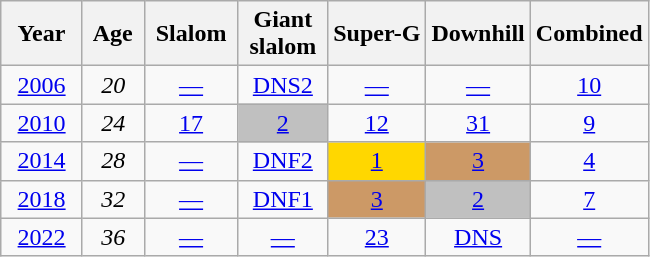<table class=wikitable style="text-align:center">
<tr>
<th>  Year  </th>
<th> Age </th>
<th> Slalom </th>
<th> Giant <br> slalom </th>
<th>Super-G</th>
<th>Downhill</th>
<th>Combined</th>
</tr>
<tr>
<td><a href='#'>2006</a></td>
<td><em>20</em></td>
<td><a href='#'>—</a></td>
<td><a href='#'>DNS2</a></td>
<td><a href='#'>—</a></td>
<td><a href='#'>—</a></td>
<td><a href='#'>10</a></td>
</tr>
<tr>
<td><a href='#'>2010</a></td>
<td><em>24</em></td>
<td><a href='#'>17</a></td>
<td style="background:silver;"><a href='#'>2</a></td>
<td><a href='#'>12</a></td>
<td><a href='#'>31</a></td>
<td><a href='#'>9</a></td>
</tr>
<tr>
<td><a href='#'>2014</a></td>
<td><em>28</em></td>
<td><a href='#'>—</a></td>
<td><a href='#'>DNF2</a></td>
<td style="background:gold"><a href='#'>1</a></td>
<td style="background:#c96;"><a href='#'>3</a></td>
<td><a href='#'>4</a></td>
</tr>
<tr>
<td><a href='#'>2018</a></td>
<td><em>32</em></td>
<td><a href='#'>—</a></td>
<td><a href='#'>DNF1</a></td>
<td style="background:#c96;"><a href='#'>3</a></td>
<td style="background:silver;"><a href='#'>2</a></td>
<td><a href='#'>7</a></td>
</tr>
<tr>
<td><a href='#'>2022</a></td>
<td><em>36</em></td>
<td><a href='#'>—</a></td>
<td><a href='#'>—</a></td>
<td><a href='#'>23</a></td>
<td><a href='#'>DNS</a></td>
<td><a href='#'>—</a></td>
</tr>
</table>
